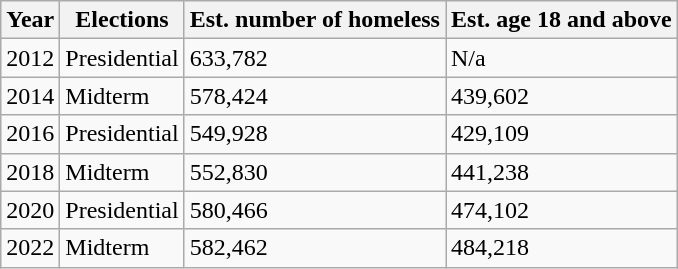<table class="wikitable">
<tr>
<th>Year</th>
<th>Elections</th>
<th>Est. number of homeless</th>
<th>Est. age 18 and above</th>
</tr>
<tr>
<td>2012</td>
<td>Presidential</td>
<td>633,782</td>
<td>N/a</td>
</tr>
<tr>
<td>2014</td>
<td>Midterm</td>
<td>578,424</td>
<td>439,602</td>
</tr>
<tr>
<td>2016</td>
<td>Presidential</td>
<td>549,928</td>
<td>429,109</td>
</tr>
<tr>
<td>2018</td>
<td>Midterm</td>
<td>552,830</td>
<td>441,238</td>
</tr>
<tr>
<td>2020</td>
<td>Presidential</td>
<td>580,466</td>
<td>474,102</td>
</tr>
<tr>
<td>2022</td>
<td>Midterm</td>
<td>582,462</td>
<td>484,218</td>
</tr>
</table>
